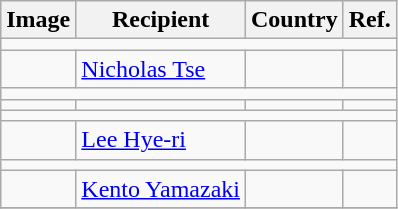<table class="wikitable">
<tr>
<th>Image</th>
<th>Recipient</th>
<th>Country</th>
<th>Ref.</th>
</tr>
<tr>
<td colspan="4"></td>
</tr>
<tr>
<td></td>
<td><a href='#'>Nicholas Tse</a></td>
<td></td>
<td></td>
</tr>
<tr>
<td colspan="4"></td>
</tr>
<tr>
<td></td>
<td></td>
<td></td>
<td></td>
</tr>
<tr>
<td colspan="4"></td>
</tr>
<tr>
<td></td>
<td><a href='#'>Lee Hye-ri</a></td>
<td></td>
<td></td>
</tr>
<tr>
<td colspan="4"></td>
</tr>
<tr>
<td></td>
<td><a href='#'>Kento Yamazaki</a></td>
<td></td>
<td></td>
</tr>
<tr>
</tr>
</table>
